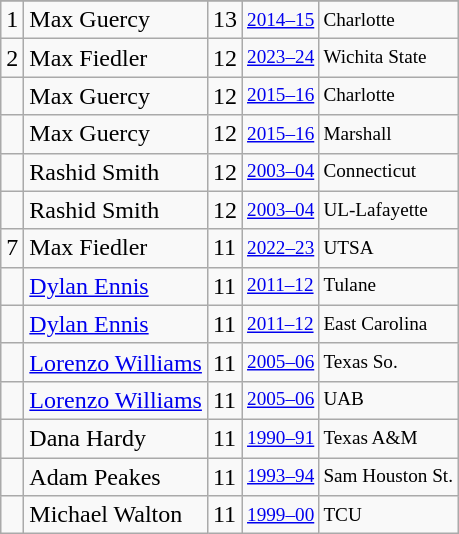<table class="wikitable">
<tr>
</tr>
<tr>
<td>1</td>
<td>Max Guercy</td>
<td>13</td>
<td style="font-size:80%;"><a href='#'>2014–15</a></td>
<td style="font-size:80%;">Charlotte</td>
</tr>
<tr>
<td>2</td>
<td>Max Fiedler</td>
<td>12</td>
<td style="font-size:80%;"><a href='#'>2023–24</a></td>
<td style="font-size:80%;">Wichita State</td>
</tr>
<tr>
<td></td>
<td>Max Guercy</td>
<td>12</td>
<td style="font-size:80%;"><a href='#'>2015–16</a></td>
<td style="font-size:80%;">Charlotte</td>
</tr>
<tr>
<td></td>
<td>Max Guercy</td>
<td>12</td>
<td style="font-size:80%;"><a href='#'>2015–16</a></td>
<td style="font-size:80%;">Marshall</td>
</tr>
<tr>
<td></td>
<td>Rashid Smith</td>
<td>12</td>
<td style="font-size:80%;"><a href='#'>2003–04</a></td>
<td style="font-size:80%;">Connecticut</td>
</tr>
<tr>
<td></td>
<td>Rashid Smith</td>
<td>12</td>
<td style="font-size:80%;"><a href='#'>2003–04</a></td>
<td style="font-size:80%;">UL-Lafayette</td>
</tr>
<tr>
<td>7</td>
<td>Max Fiedler</td>
<td>11</td>
<td style="font-size:80%;"><a href='#'>2022–23</a></td>
<td style="font-size:80%;">UTSA</td>
</tr>
<tr>
<td></td>
<td><a href='#'>Dylan Ennis</a></td>
<td>11</td>
<td style="font-size:80%;"><a href='#'>2011–12</a></td>
<td style="font-size:80%;">Tulane</td>
</tr>
<tr>
<td></td>
<td><a href='#'>Dylan Ennis</a></td>
<td>11</td>
<td style="font-size:80%;"><a href='#'>2011–12</a></td>
<td style="font-size:80%;">East Carolina</td>
</tr>
<tr>
<td></td>
<td><a href='#'>Lorenzo Williams</a></td>
<td>11</td>
<td style="font-size:80%;"><a href='#'>2005–06</a></td>
<td style="font-size:80%;">Texas So.</td>
</tr>
<tr>
<td></td>
<td><a href='#'>Lorenzo Williams</a></td>
<td>11</td>
<td style="font-size:80%;"><a href='#'>2005–06</a></td>
<td style="font-size:80%;">UAB</td>
</tr>
<tr>
<td></td>
<td>Dana Hardy</td>
<td>11</td>
<td style="font-size:80%;"><a href='#'>1990–91</a></td>
<td style="font-size:80%;">Texas A&M</td>
</tr>
<tr>
<td></td>
<td>Adam Peakes</td>
<td>11</td>
<td style="font-size:80%;"><a href='#'>1993–94</a></td>
<td style="font-size:80%;">Sam Houston St.</td>
</tr>
<tr>
<td></td>
<td>Michael Walton</td>
<td>11</td>
<td style="font-size:80%;"><a href='#'>1999–00</a></td>
<td style="font-size:80%;">TCU</td>
</tr>
</table>
